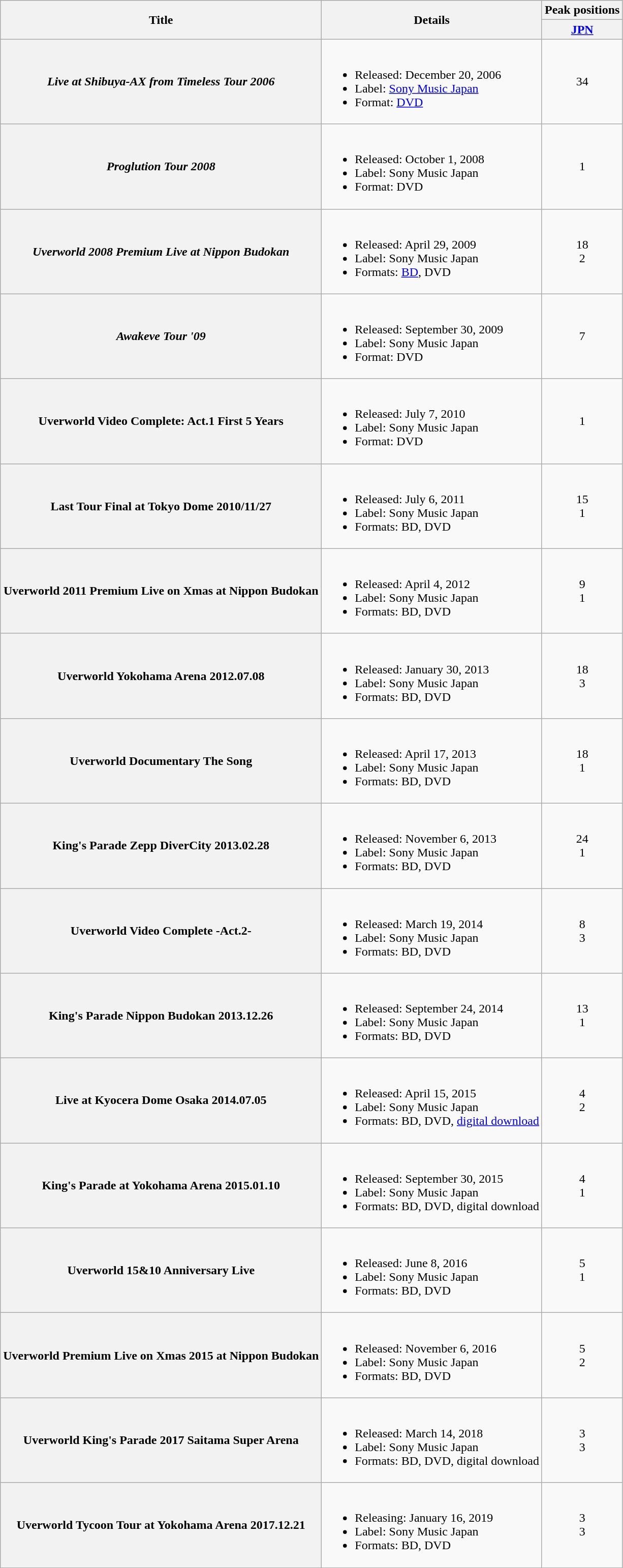<table class="wikitable plainrowheaders">
<tr>
<th scope="col" rowspan="2">Title</th>
<th scope="col" rowspan="2">Details</th>
<th scope="col" colspan="1">Peak positions</th>
</tr>
<tr>
<th scope="col"><a href='#'>JPN</a><br></th>
</tr>
<tr>
<th scope="row"><em>Live at Shibuya-AX from Timeless Tour 2006</em></th>
<td><br><ul><li>Released: December 20, 2006</li><li>Label: <a href='#'>Sony Music Japan</a></li><li>Format: <a href='#'>DVD</a></li></ul></td>
<td align="center">34</td>
</tr>
<tr>
<th scope="row"><em>Proglution Tour 2008</em></th>
<td><br><ul><li>Released: October 1, 2008</li><li>Label: Sony Music Japan</li><li>Format: DVD</li></ul></td>
<td align="center">1</td>
</tr>
<tr>
<th scope="row"><em>Uverworld 2008 Premium Live at Nippon Budokan</em></th>
<td><br><ul><li>Released: April 29, 2009</li><li>Label: Sony Music Japan</li><li>Formats: <a href='#'>BD</a>, DVD</li></ul></td>
<td align="center">18 <br>2 </td>
</tr>
<tr>
<th scope="row"><em>Awakeve Tour '09<strong></th>
<td><br><ul><li>Released: September 30, 2009</li><li>Label: Sony Music Japan</li><li>Format: DVD</li></ul></td>
<td align="center">7</td>
</tr>
<tr>
<th scope="row"></em>Uverworld Video Complete: Act.1 First 5 Years<em></th>
<td><br><ul><li>Released: July 7, 2010</li><li>Label: Sony Music Japan</li><li>Format: DVD</li></ul></td>
<td align="center">1</td>
</tr>
<tr>
<th scope="row"></em>Last Tour Final at Tokyo Dome 2010/11/27<em></th>
<td><br><ul><li>Released: July 6, 2011</li><li>Label: Sony Music Japan</li><li>Formats: BD, DVD</li></ul></td>
<td align="center">15 <br>1 </td>
</tr>
<tr>
<th scope="row"></em>Uverworld 2011 Premium Live on Xmas at Nippon Budokan<em></th>
<td><br><ul><li>Released: April 4, 2012</li><li>Label: Sony Music Japan</li><li>Formats: BD, DVD</li></ul></td>
<td align="center">9 <br>1 </td>
</tr>
<tr>
<th scope="row"></em>Uverworld Yokohama Arena 2012.07.08<em></th>
<td><br><ul><li>Released: January 30, 2013</li><li>Label: Sony Music Japan</li><li>Formats: BD, DVD</li></ul></td>
<td align="center">18 <br>3 </td>
</tr>
<tr>
<th scope="row"></em>Uverworld Documentary The Song<em></th>
<td><br><ul><li>Released: April 17, 2013</li><li>Label: Sony Music Japan</li><li>Formats: BD, DVD</li></ul></td>
<td align="center">18 <br>1 </td>
</tr>
<tr>
<th scope="row"></em>King's Parade Zepp DiverCity 2013.02.28<em></th>
<td><br><ul><li>Released: November 6, 2013</li><li>Label: Sony Music Japan</li><li>Formats: BD, DVD</li></ul></td>
<td align="center">24 <br>1 </td>
</tr>
<tr>
<th scope="row"></em>Uverworld Video Complete -Act.2-<em></th>
<td><br><ul><li>Released: March 19, 2014</li><li>Label: Sony Music Japan</li><li>Formats: BD, DVD</li></ul></td>
<td align="center">8 <br>3 </td>
</tr>
<tr>
<th scope="row"></em>King's Parade Nippon Budokan 2013.12.26<em></th>
<td><br><ul><li>Released: September 24, 2014</li><li>Label: Sony Music Japan</li><li>Formats: BD, DVD</li></ul></td>
<td align="center">13 <br>1 </td>
</tr>
<tr>
<th scope="row"></em>Live at Kyocera Dome Osaka 2014.07.05<em></th>
<td><br><ul><li>Released: April 15, 2015</li><li>Label: Sony Music Japan</li><li>Formats: BD, DVD, <a href='#'>digital download</a></li></ul></td>
<td align="center">4 <br>2 </td>
</tr>
<tr>
<th scope="row"></em>King's Parade at Yokohama Arena 2015.01.10<em></th>
<td><br><ul><li>Released: September 30, 2015</li><li>Label: Sony Music Japan</li><li>Formats: BD, DVD, digital download</li></ul></td>
<td align="center">4 <br>1 </td>
</tr>
<tr>
<th scope="row"></em>Uverworld 15&10 Anniversary Live<em></th>
<td><br><ul><li>Released: June 8, 2016</li><li>Label: Sony Music Japan</li><li>Formats: BD, DVD</li></ul></td>
<td align="center">5 <br>1 </td>
</tr>
<tr>
<th scope="row"></em>Uverworld Premium Live on Xmas 2015 at Nippon Budokan<em></th>
<td><br><ul><li>Released: November 6, 2016</li><li>Label: Sony Music Japan</li><li>Formats: BD, DVD</li></ul></td>
<td align="center">5 <br>2 </td>
</tr>
<tr>
<th scope="row"></em>Uverworld King's Parade 2017 Saitama Super Arena<em></th>
<td><br><ul><li>Released: March 14, 2018</li><li>Label: Sony Music Japan</li><li>Formats: BD, DVD, digital download</li></ul></td>
<td align="center">3 <br>3 </td>
</tr>
<tr>
<th scope="row"></em>Uverworld Tycoon Tour at Yokohama Arena 2017.12.21<em></th>
<td><br><ul><li>Releasing: January 16, 2019</li><li>Label: Sony Music Japan</li><li>Formats: BD, DVD</li></ul></td>
<td align="center">3 <br>3 </td>
</tr>
</table>
